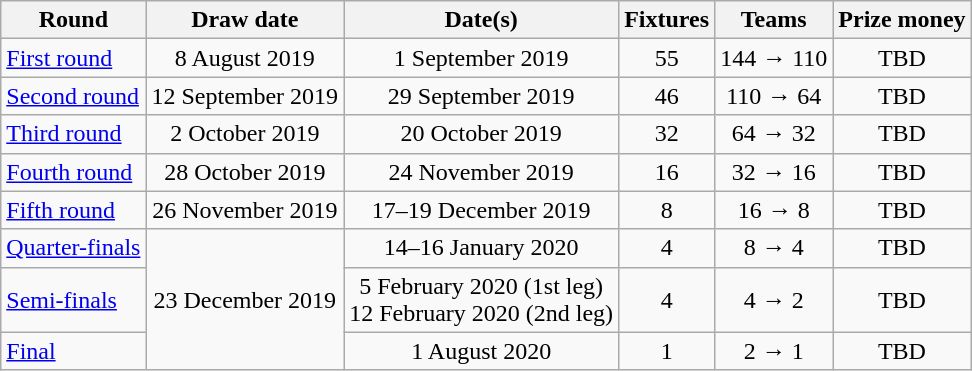<table class="wikitable" style="text-align:center;">
<tr>
<th>Round</th>
<th>Draw date</th>
<th>Date(s)</th>
<th>Fixtures</th>
<th>Teams</th>
<th>Prize money</th>
</tr>
<tr>
<td style="text-align:left;"><a href='#'>First round</a></td>
<td>8 August 2019</td>
<td>1 September 2019</td>
<td>55</td>
<td>144 → 110</td>
<td>TBD</td>
</tr>
<tr>
<td style="text-align:left;"><a href='#'>Second round</a></td>
<td>12 September 2019</td>
<td>29 September 2019</td>
<td>46</td>
<td>110 → 64</td>
<td>TBD</td>
</tr>
<tr>
<td style="text-align:left;"><a href='#'>Third round</a></td>
<td>2 October 2019</td>
<td>20 October 2019</td>
<td>32</td>
<td>64 → 32</td>
<td>TBD</td>
</tr>
<tr>
<td style="text-align:left;"><a href='#'>Fourth round</a></td>
<td>28 October 2019</td>
<td>24 November 2019</td>
<td>16</td>
<td>32 → 16</td>
<td>TBD</td>
</tr>
<tr>
<td style="text-align:left;"><a href='#'>Fifth round</a></td>
<td>26 November 2019</td>
<td>17–19 December 2019</td>
<td>8</td>
<td>16 → 8</td>
<td>TBD</td>
</tr>
<tr>
<td style="text-align:left;"><a href='#'>Quarter-finals</a></td>
<td rowspan=3>23 December 2019</td>
<td>14–16 January 2020</td>
<td>4</td>
<td>8 → 4</td>
<td>TBD</td>
</tr>
<tr>
<td style="text-align:left;"><a href='#'>Semi-finals</a></td>
<td>5 February 2020 (1st leg)<br>12 February 2020 (2nd leg)</td>
<td>4</td>
<td>4 → 2</td>
<td>TBD</td>
</tr>
<tr>
<td style="text-align:left;"><a href='#'>Final</a></td>
<td>1 August 2020</td>
<td>1</td>
<td>2 → 1</td>
<td>TBD</td>
</tr>
</table>
